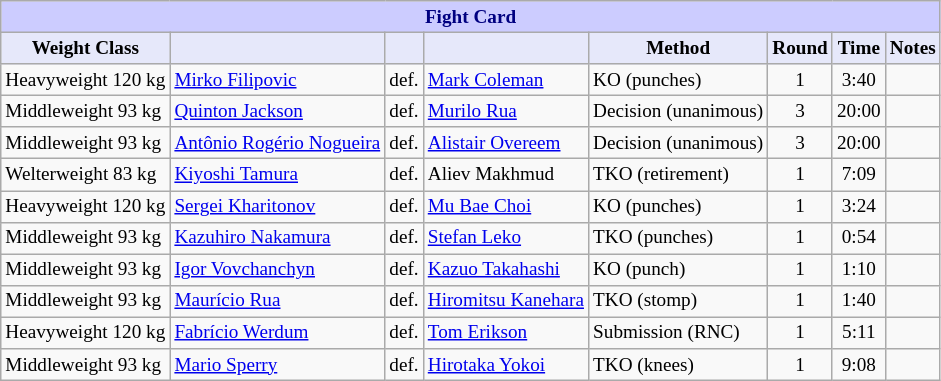<table class="wikitable" style="font-size: 80%;">
<tr>
<th colspan="8" style="background-color: #ccf; color: #000080; text-align: center;"><strong>Fight Card</strong></th>
</tr>
<tr>
<th colspan="1" style="background-color: #E6E8FA; color: #000000; text-align: center;">Weight Class</th>
<th colspan="1" style="background-color: #E6E8FA; color: #000000; text-align: center;"></th>
<th colspan="1" style="background-color: #E6E8FA; color: #000000; text-align: center;"></th>
<th colspan="1" style="background-color: #E6E8FA; color: #000000; text-align: center;"></th>
<th colspan="1" style="background-color: #E6E8FA; color: #000000; text-align: center;">Method</th>
<th colspan="1" style="background-color: #E6E8FA; color: #000000; text-align: center;">Round</th>
<th colspan="1" style="background-color: #E6E8FA; color: #000000; text-align: center;">Time</th>
<th colspan="1" style="background-color: #E6E8FA; color: #000000; text-align: center;">Notes</th>
</tr>
<tr>
<td>Heavyweight 120 kg</td>
<td> <a href='#'>Mirko Filipovic</a></td>
<td align=center>def.</td>
<td> <a href='#'>Mark Coleman</a></td>
<td>KO (punches)</td>
<td align=center>1</td>
<td align=center>3:40</td>
<td></td>
</tr>
<tr>
<td>Middleweight 93 kg</td>
<td> <a href='#'>Quinton Jackson</a></td>
<td align=center>def.</td>
<td> <a href='#'>Murilo Rua</a></td>
<td>Decision (unanimous)</td>
<td align=center>3</td>
<td align=center>20:00</td>
<td></td>
</tr>
<tr>
<td>Middleweight 93 kg</td>
<td> <a href='#'>Antônio Rogério Nogueira</a></td>
<td align=center>def.</td>
<td> <a href='#'>Alistair Overeem</a></td>
<td>Decision (unanimous)</td>
<td align=center>3</td>
<td align=center>20:00</td>
<td></td>
</tr>
<tr>
<td>Welterweight 83 kg</td>
<td> <a href='#'>Kiyoshi Tamura</a></td>
<td align=center>def.</td>
<td> Aliev Makhmud</td>
<td>TKO (retirement)</td>
<td align=center>1</td>
<td align=center>7:09</td>
<td></td>
</tr>
<tr>
<td>Heavyweight 120 kg</td>
<td> <a href='#'>Sergei Kharitonov</a></td>
<td align=center>def.</td>
<td> <a href='#'>Mu Bae Choi</a></td>
<td>KO (punches)</td>
<td align=center>1</td>
<td align=center>3:24</td>
<td></td>
</tr>
<tr>
<td>Middleweight 93 kg</td>
<td> <a href='#'>Kazuhiro Nakamura</a></td>
<td align=center>def.</td>
<td> <a href='#'>Stefan Leko</a></td>
<td>TKO (punches)</td>
<td align=center>1</td>
<td align=center>0:54</td>
<td></td>
</tr>
<tr>
<td>Middleweight 93 kg</td>
<td> <a href='#'>Igor Vovchanchyn</a></td>
<td align=center>def.</td>
<td> <a href='#'>Kazuo Takahashi</a></td>
<td>KO (punch)</td>
<td align=center>1</td>
<td align=center>1:10</td>
<td></td>
</tr>
<tr>
<td>Middleweight 93 kg</td>
<td> <a href='#'>Maurício Rua</a></td>
<td align=center>def.</td>
<td> <a href='#'>Hiromitsu Kanehara</a></td>
<td>TKO (stomp)</td>
<td align=center>1</td>
<td align=center>1:40</td>
<td></td>
</tr>
<tr>
<td>Heavyweight 120 kg</td>
<td> <a href='#'>Fabrício Werdum</a></td>
<td align=center>def.</td>
<td> <a href='#'>Tom Erikson</a></td>
<td>Submission (RNC)</td>
<td align=center>1</td>
<td align=center>5:11</td>
<td></td>
</tr>
<tr>
<td>Middleweight 93 kg</td>
<td> <a href='#'>Mario Sperry</a></td>
<td align=center>def.</td>
<td> <a href='#'>Hirotaka Yokoi</a></td>
<td>TKO (knees)</td>
<td align=center>1</td>
<td align=center>9:08</td>
<td></td>
</tr>
</table>
